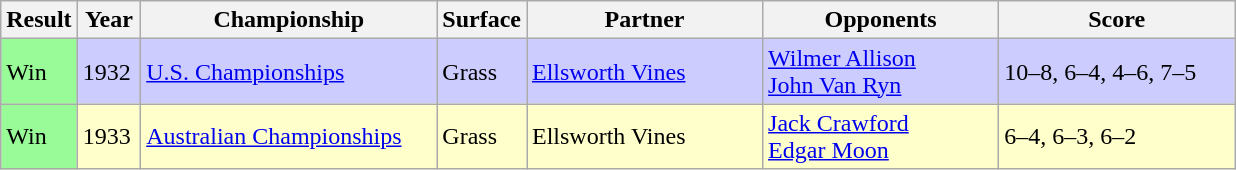<table class="sortable wikitable">
<tr>
<th style="width:40px">Result</th>
<th style="width:35px">Year</th>
<th style="width:190px">Championship</th>
<th style="width:50px">Surface</th>
<th style="width:150px">Partner</th>
<th style="width:150px">Opponents</th>
<th style="width:150px" class="unsortable">Score</th>
</tr>
<tr style="background:#ccf;">
<td style="background:#98fb98;">Win</td>
<td>1932</td>
<td><a href='#'>U.S. Championships</a></td>
<td>Grass</td>
<td> <a href='#'>Ellsworth Vines</a></td>
<td> <a href='#'>Wilmer Allison</a> <br>  <a href='#'>John Van Ryn</a></td>
<td>10–8, 6–4, 4–6, 7–5</td>
</tr>
<tr style="background:#ffc;">
<td style="background:#98fb98;">Win</td>
<td>1933</td>
<td><a href='#'>Australian Championships</a></td>
<td>Grass</td>
<td> Ellsworth Vines</td>
<td> <a href='#'>Jack Crawford</a> <br>  <a href='#'>Edgar Moon</a></td>
<td>6–4, 6–3, 6–2</td>
</tr>
</table>
